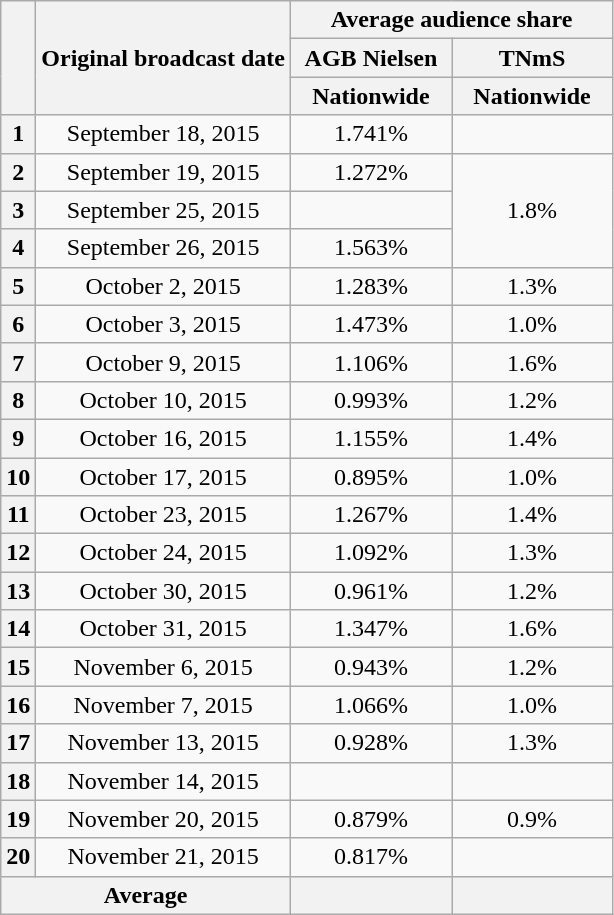<table class="wikitable plainrowheaders" style="text-align:center">
<tr>
<th rowspan="3"></th>
<th rowspan="3">Original broadcast date</th>
<th colspan="2">Average audience share</th>
</tr>
<tr>
<th>AGB Nielsen</th>
<th>TNmS</th>
</tr>
<tr>
<th width="100">Nationwide</th>
<th width="100">Nationwide</th>
</tr>
<tr>
<th>1</th>
<td>September 18, 2015</td>
<td>1.741%</td>
<td></td>
</tr>
<tr>
<th>2</th>
<td>September 19, 2015</td>
<td>1.272%</td>
<td rowspan="3">1.8%</td>
</tr>
<tr>
<th>3</th>
<td>September 25, 2015</td>
<td></td>
</tr>
<tr>
<th>4</th>
<td>September 26, 2015</td>
<td>1.563%</td>
</tr>
<tr>
<th>5</th>
<td>October 2, 2015</td>
<td>1.283%</td>
<td>1.3%</td>
</tr>
<tr>
<th>6</th>
<td>October 3, 2015</td>
<td>1.473%</td>
<td>1.0%</td>
</tr>
<tr>
<th>7</th>
<td>October 9, 2015</td>
<td>1.106%</td>
<td>1.6%</td>
</tr>
<tr>
<th>8</th>
<td>October 10, 2015</td>
<td>0.993%</td>
<td>1.2%</td>
</tr>
<tr>
<th>9</th>
<td>October 16, 2015</td>
<td>1.155%</td>
<td>1.4%</td>
</tr>
<tr>
<th>10</th>
<td>October 17, 2015</td>
<td>0.895%</td>
<td>1.0%</td>
</tr>
<tr>
<th>11</th>
<td>October 23, 2015</td>
<td>1.267%</td>
<td>1.4%</td>
</tr>
<tr>
<th>12</th>
<td>October 24, 2015</td>
<td>1.092%</td>
<td>1.3%</td>
</tr>
<tr>
<th>13</th>
<td>October 30, 2015</td>
<td>0.961%</td>
<td>1.2%</td>
</tr>
<tr>
<th>14</th>
<td>October 31, 2015</td>
<td>1.347%</td>
<td>1.6%</td>
</tr>
<tr>
<th>15</th>
<td>November 6, 2015</td>
<td>0.943%</td>
<td>1.2%</td>
</tr>
<tr>
<th>16</th>
<td>November 7, 2015</td>
<td>1.066%</td>
<td>1.0%</td>
</tr>
<tr>
<th>17</th>
<td>November 13, 2015</td>
<td>0.928%</td>
<td>1.3%</td>
</tr>
<tr>
<th>18</th>
<td>November 14, 2015</td>
<td></td>
<td></td>
</tr>
<tr>
<th>19</th>
<td>November 20, 2015</td>
<td>0.879%</td>
<td>0.9%</td>
</tr>
<tr>
<th>20</th>
<td>November 21, 2015</td>
<td>0.817%</td>
<td></td>
</tr>
<tr>
<th colspan="2">Average</th>
<th></th>
<th></th>
</tr>
</table>
